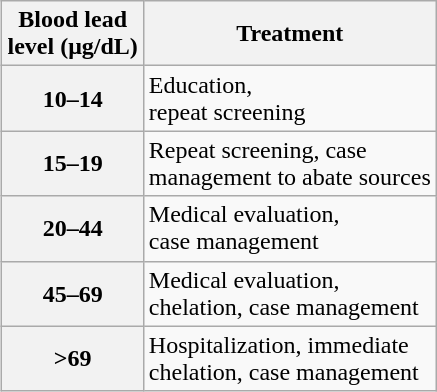<table class="wikitable" style="float:right; margin-left:15px;">
<tr>
<th>Blood lead<br> level (μg/dL)</th>
<th>Treatment</th>
</tr>
<tr>
<th>10–14</th>
<td>Education,<br> repeat screening</td>
</tr>
<tr>
<th>15–19</th>
<td>Repeat screening, case<br> management to abate sources</td>
</tr>
<tr>
<th>20–44</th>
<td>Medical evaluation,<br> case management</td>
</tr>
<tr>
<th>45–69</th>
<td>Medical evaluation,<br> chelation, case management</td>
</tr>
<tr>
<th>>69</th>
<td>Hospitalization, immediate<br> chelation, case management</td>
</tr>
</table>
